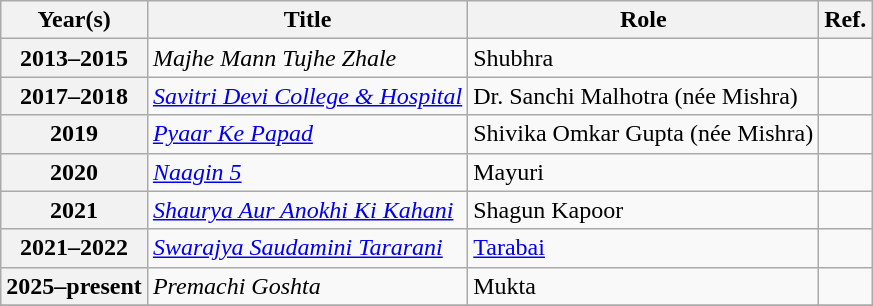<table class="wikitable plainrowheaders sortable">
<tr>
<th scope="col">Year(s)</th>
<th scope="col">Title</th>
<th scope="col">Role</th>
<th scope="col" class="unsortable">Ref.</th>
</tr>
<tr>
<th scope="row">2013–2015</th>
<td><em>Majhe Mann Tujhe Zhale</em></td>
<td>Shubhra</td>
<td></td>
</tr>
<tr>
<th scope="row">2017–2018</th>
<td><em><a href='#'>Savitri Devi College & Hospital</a></em></td>
<td>Dr. Sanchi Malhotra (née Mishra)</td>
<td></td>
</tr>
<tr>
<th scope="row">2019</th>
<td><em><a href='#'>Pyaar Ke Papad</a></em></td>
<td>Shivika Omkar Gupta (née Mishra)</td>
<td></td>
</tr>
<tr>
<th scope="row">2020</th>
<td><em><a href='#'>Naagin 5</a></em></td>
<td>Mayuri</td>
<td></td>
</tr>
<tr>
<th scope="row">2021</th>
<td><em><a href='#'>Shaurya Aur Anokhi Ki Kahani</a></em></td>
<td>Shagun Kapoor</td>
<td></td>
</tr>
<tr>
<th scope="row">2021–2022</th>
<td><em><a href='#'>Swarajya Saudamini Tararani</a></em></td>
<td><a href='#'>Tarabai</a></td>
<td></td>
</tr>
<tr>
<th scope="row">2025–present</th>
<td><em>Premachi Goshta</em></td>
<td>Mukta</td>
<td></td>
</tr>
<tr>
</tr>
</table>
